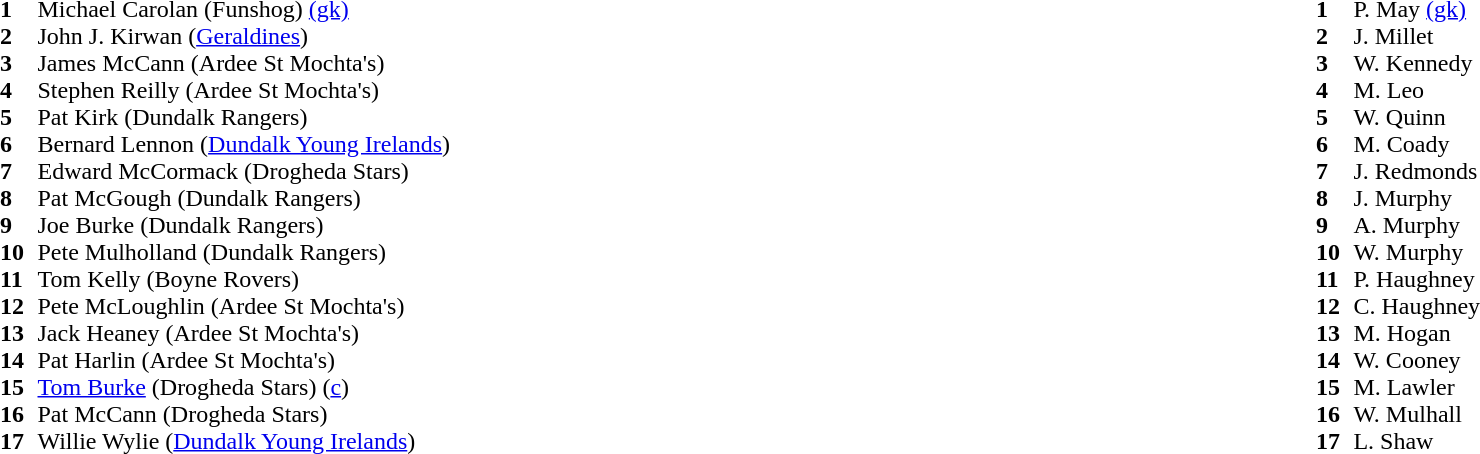<table style="width:100%;">
<tr>
<td style="vertical-align:top; width:50%"><br><table cellspacing="0" cellpadding="0">
<tr>
<th width="25"></th>
<th width="25"></th>
</tr>
<tr>
<td></td>
<td><strong>1</strong></td>
<td>Michael Carolan (Funshog) <a href='#'>(gk)</a></td>
</tr>
<tr>
<td></td>
<td><strong>2</strong></td>
<td>John J. Kirwan (<a href='#'>Geraldines</a>)</td>
</tr>
<tr>
<td></td>
<td><strong>3</strong></td>
<td>James McCann (Ardee St Mochta's)</td>
</tr>
<tr>
<td></td>
<td><strong>4</strong></td>
<td>Stephen Reilly (Ardee St Mochta's)</td>
</tr>
<tr>
<td></td>
<td><strong>5</strong></td>
<td>Pat Kirk (Dundalk Rangers)</td>
</tr>
<tr>
<td></td>
<td><strong>6</strong></td>
<td>Bernard Lennon (<a href='#'>Dundalk Young Irelands</a>)</td>
</tr>
<tr>
<td></td>
<td><strong>7</strong></td>
<td>Edward McCormack (Drogheda Stars)</td>
</tr>
<tr>
<td></td>
<td><strong>8</strong></td>
<td>Pat McGough (Dundalk Rangers)</td>
</tr>
<tr>
<td></td>
<td><strong>9</strong></td>
<td>Joe Burke (Dundalk Rangers)</td>
</tr>
<tr>
<td></td>
<td><strong>10</strong></td>
<td>Pete Mulholland (Dundalk Rangers)</td>
</tr>
<tr>
<td></td>
<td><strong>11</strong></td>
<td>Tom Kelly (Boyne Rovers)</td>
</tr>
<tr>
<td></td>
<td><strong>12</strong></td>
<td>Pete McLoughlin (Ardee St Mochta's)</td>
</tr>
<tr>
<td></td>
<td><strong>13</strong></td>
<td>Jack Heaney (Ardee St Mochta's)</td>
</tr>
<tr>
<td></td>
<td><strong>14</strong></td>
<td>Pat Harlin (Ardee St Mochta's)</td>
</tr>
<tr>
<td></td>
<td><strong>15</strong></td>
<td><a href='#'>Tom Burke</a> (Drogheda Stars) (<a href='#'>c</a>)</td>
</tr>
<tr>
<td></td>
<td><strong>16</strong></td>
<td>Pat McCann (Drogheda Stars)</td>
</tr>
<tr>
<td></td>
<td><strong>17</strong></td>
<td>Willie Wylie (<a href='#'>Dundalk Young Irelands</a>)</td>
</tr>
<tr>
</tr>
</table>
</td>
<td style="vertical-align:top; width:50%"><br><table cellspacing="0" cellpadding="0" style="margin:auto">
<tr>
<th width="25"></th>
<th width="25"></th>
</tr>
<tr>
<td></td>
<td><strong>1</strong></td>
<td>P. May <a href='#'>(gk)</a></td>
</tr>
<tr>
<td></td>
<td><strong>2</strong></td>
<td>J. Millet</td>
</tr>
<tr>
<td></td>
<td><strong>3</strong></td>
<td>W. Kennedy</td>
</tr>
<tr>
<td></td>
<td><strong>4</strong></td>
<td>M. Leo</td>
</tr>
<tr>
<td></td>
<td><strong>5</strong></td>
<td>W. Quinn</td>
</tr>
<tr>
<td></td>
<td><strong>6</strong></td>
<td>M. Coady</td>
</tr>
<tr>
<td></td>
<td><strong>7</strong></td>
<td>J. Redmonds</td>
</tr>
<tr>
<td></td>
<td><strong>8</strong></td>
<td>J. Murphy</td>
</tr>
<tr>
<td></td>
<td><strong>9</strong></td>
<td>A. Murphy</td>
</tr>
<tr>
<td></td>
<td><strong>10</strong></td>
<td>W. Murphy</td>
</tr>
<tr>
<td></td>
<td><strong>11</strong></td>
<td>P. Haughney</td>
</tr>
<tr>
<td></td>
<td><strong>12</strong></td>
<td>C. Haughney</td>
</tr>
<tr>
<td></td>
<td><strong>13</strong></td>
<td>M. Hogan</td>
</tr>
<tr>
<td></td>
<td><strong>14</strong></td>
<td>W. Cooney</td>
</tr>
<tr>
<td></td>
<td><strong>15</strong></td>
<td>M. Lawler</td>
</tr>
<tr>
<td></td>
<td><strong>16</strong></td>
<td>W. Mulhall</td>
</tr>
<tr>
<td></td>
<td><strong>17</strong></td>
<td>L. Shaw</td>
</tr>
<tr>
</tr>
</table>
</td>
</tr>
</table>
